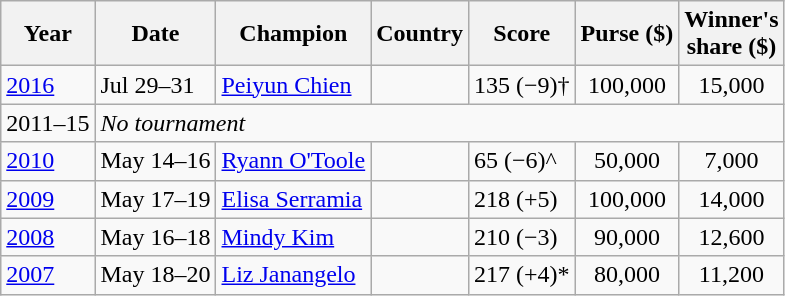<table class="wikitable">
<tr>
<th>Year</th>
<th>Date</th>
<th>Champion</th>
<th>Country</th>
<th>Score</th>
<th>Purse ($)</th>
<th>Winner's<br>share ($)</th>
</tr>
<tr>
<td><a href='#'>2016</a></td>
<td>Jul 29–31</td>
<td><a href='#'>Peiyun Chien</a></td>
<td></td>
<td>135 (−9)†</td>
<td align=center>100,000</td>
<td align=center>15,000</td>
</tr>
<tr>
<td>2011–15</td>
<td colspan=6><em>No tournament</em></td>
</tr>
<tr>
<td><a href='#'>2010</a></td>
<td>May 14–16</td>
<td><a href='#'>Ryann O'Toole</a></td>
<td></td>
<td>65 (−6)^</td>
<td align=center>50,000</td>
<td align=center>7,000</td>
</tr>
<tr>
<td><a href='#'>2009</a></td>
<td>May 17–19</td>
<td><a href='#'>Elisa Serramia</a></td>
<td></td>
<td>218 (+5)</td>
<td align=center>100,000</td>
<td align=center>14,000</td>
</tr>
<tr>
<td><a href='#'>2008</a></td>
<td>May 16–18</td>
<td><a href='#'>Mindy Kim</a></td>
<td></td>
<td>210 (−3)</td>
<td align=center>90,000</td>
<td align=center>12,600</td>
</tr>
<tr>
<td><a href='#'>2007</a></td>
<td>May 18–20</td>
<td><a href='#'>Liz Janangelo</a></td>
<td></td>
<td>217 (+4)*</td>
<td align=center>80,000</td>
<td align=center>11,200</td>
</tr>
</table>
